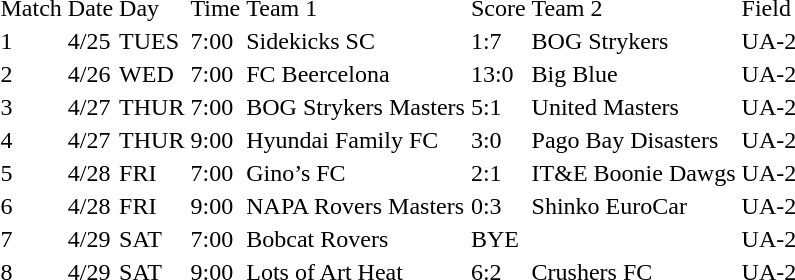<table>
<tr>
<td>Match</td>
<td>Date</td>
<td>Day</td>
<td>Time</td>
<td>Team 1</td>
<td>Score</td>
<td>Team 2</td>
<td>Field</td>
</tr>
<tr>
<td>1</td>
<td>4/25</td>
<td>TUES</td>
<td>7:00</td>
<td>Sidekicks SC</td>
<td>1:7</td>
<td>BOG Strykers</td>
<td>UA-2</td>
</tr>
<tr>
<td>2</td>
<td>4/26</td>
<td>WED</td>
<td>7:00</td>
<td>FC Beercelona</td>
<td>13:0</td>
<td>Big Blue</td>
<td>UA-2</td>
</tr>
<tr>
<td>3</td>
<td>4/27</td>
<td>THUR</td>
<td>7:00</td>
<td>BOG Strykers Masters</td>
<td>5:1</td>
<td>United Masters</td>
<td>UA-2</td>
</tr>
<tr>
<td>4</td>
<td>4/27</td>
<td>THUR</td>
<td>9:00</td>
<td>Hyundai Family FC</td>
<td>3:0</td>
<td>Pago Bay Disasters</td>
<td>UA-2</td>
</tr>
<tr>
<td>5</td>
<td>4/28</td>
<td>FRI</td>
<td>7:00</td>
<td>Gino’s FC</td>
<td>2:1</td>
<td>IT&E Boonie Dawgs</td>
<td>UA-2</td>
</tr>
<tr>
<td>6</td>
<td>4/28</td>
<td>FRI</td>
<td>9:00</td>
<td>NAPA Rovers Masters</td>
<td>0:3</td>
<td>Shinko EuroCar</td>
<td>UA-2</td>
</tr>
<tr>
<td>7</td>
<td>4/29</td>
<td>SAT</td>
<td>7:00</td>
<td>Bobcat Rovers</td>
<td>BYE</td>
<td></td>
<td>UA-2</td>
</tr>
<tr>
<td>8</td>
<td>4/29</td>
<td>SAT</td>
<td>9:00</td>
<td>Lots of Art Heat</td>
<td>6:2</td>
<td>Crushers FC</td>
<td>UA-2</td>
</tr>
</table>
